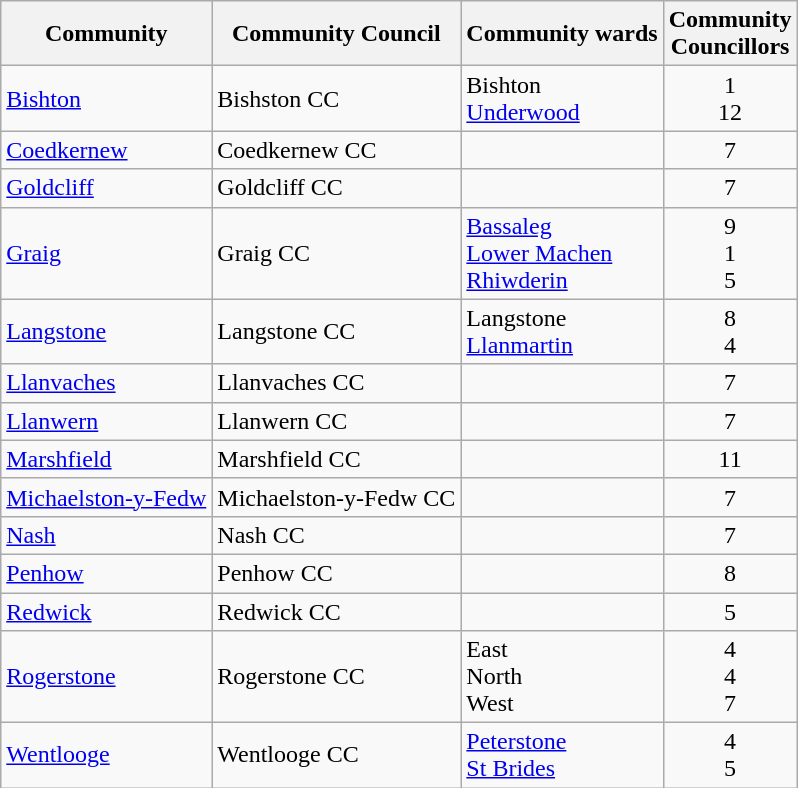<table class="wikitable sortable">
<tr>
<th>Community</th>
<th>Community Council</th>
<th>Community wards</th>
<th>Community<br>Councillors</th>
</tr>
<tr>
<td><a href='#'>Bishton</a></td>
<td>Bishston CC</td>
<td>Bishton<br><a href='#'>Underwood</a></td>
<td align="center">1<br>12</td>
</tr>
<tr>
<td><a href='#'>Coedkernew</a></td>
<td>Coedkernew CC</td>
<td></td>
<td align="center">7</td>
</tr>
<tr>
<td><a href='#'>Goldcliff</a></td>
<td>Goldcliff CC</td>
<td></td>
<td align="center">7</td>
</tr>
<tr>
<td><a href='#'>Graig</a></td>
<td>Graig CC</td>
<td><a href='#'>Bassaleg</a><br><a href='#'>Lower Machen</a><br><a href='#'>Rhiwderin</a></td>
<td align="center">9<br>1<br>5</td>
</tr>
<tr>
<td><a href='#'>Langstone</a></td>
<td>Langstone CC</td>
<td>Langstone<br><a href='#'>Llanmartin</a></td>
<td align="center">8<br>4</td>
</tr>
<tr>
<td><a href='#'>Llanvaches</a></td>
<td>Llanvaches CC</td>
<td></td>
<td align="center">7</td>
</tr>
<tr>
<td><a href='#'>Llanwern</a></td>
<td>Llanwern CC</td>
<td></td>
<td align="center">7</td>
</tr>
<tr>
<td><a href='#'>Marshfield</a></td>
<td>Marshfield CC</td>
<td></td>
<td align="center">11</td>
</tr>
<tr>
<td><a href='#'>Michaelston-y-Fedw</a></td>
<td>Michaelston-y-Fedw CC</td>
<td></td>
<td align="center">7</td>
</tr>
<tr>
<td><a href='#'>Nash</a></td>
<td>Nash CC</td>
<td></td>
<td align="center">7</td>
</tr>
<tr>
<td><a href='#'>Penhow</a></td>
<td>Penhow CC</td>
<td></td>
<td align="center">8</td>
</tr>
<tr>
<td><a href='#'>Redwick</a></td>
<td>Redwick CC</td>
<td></td>
<td align="center">5</td>
</tr>
<tr>
<td><a href='#'>Rogerstone</a></td>
<td>Rogerstone CC</td>
<td>East<br>North<br>West</td>
<td align="center">4<br>4<br>7</td>
</tr>
<tr>
<td><a href='#'>Wentlooge</a></td>
<td>Wentlooge CC</td>
<td><a href='#'>Peterstone</a><br><a href='#'>St Brides</a></td>
<td align="center">4<br>5</td>
</tr>
</table>
